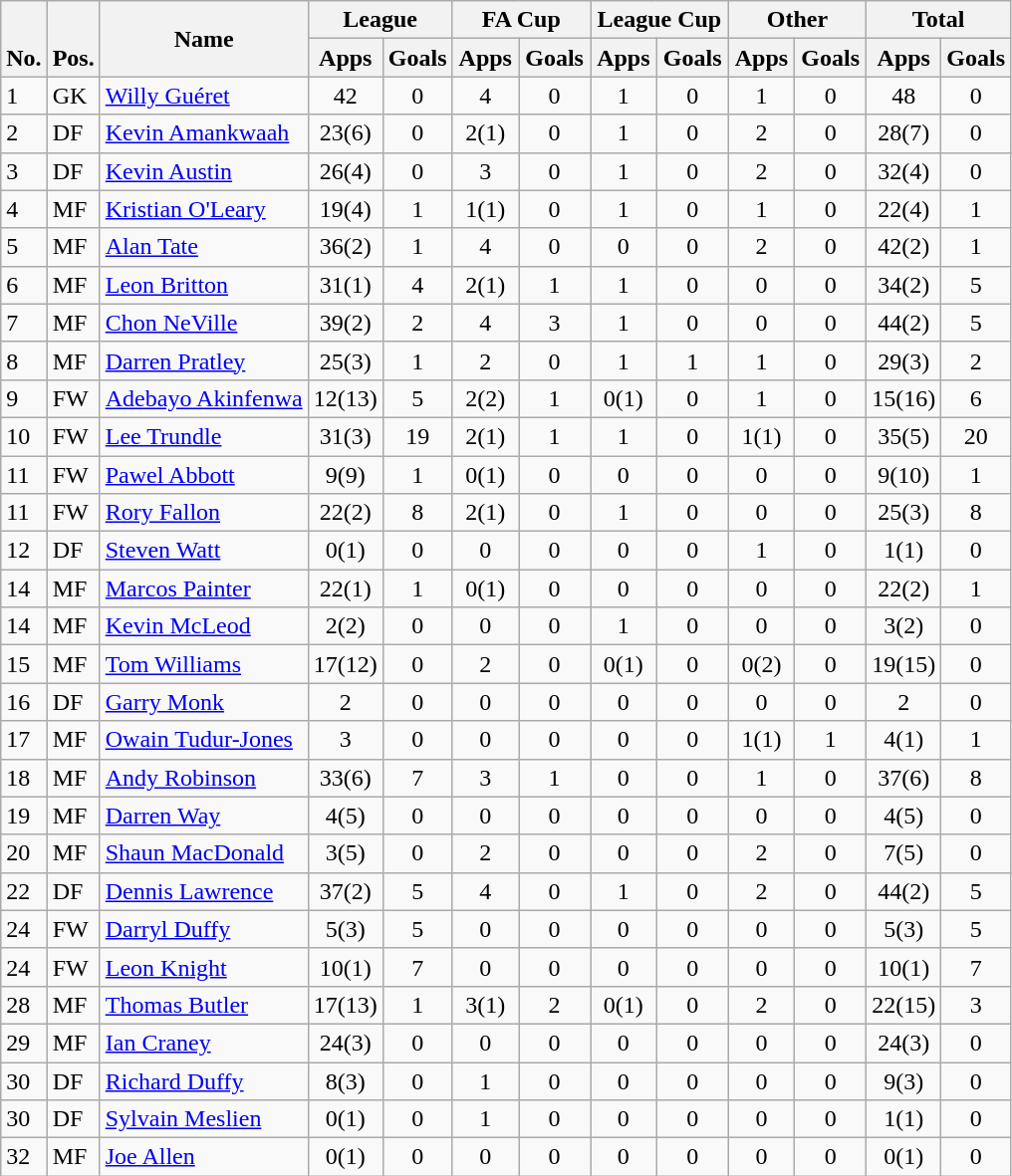<table class="wikitable" style="text-align:center">
<tr>
<th rowspan="2" valign="bottom">No.</th>
<th rowspan="2" valign="bottom">Pos.</th>
<th rowspan="2">Name</th>
<th colspan="2" width="85">League</th>
<th colspan="2" width="85">FA Cup</th>
<th colspan="2" width="85">League Cup</th>
<th colspan="2" width="85">Other</th>
<th colspan="2" width="85">Total</th>
</tr>
<tr>
<th>Apps</th>
<th>Goals</th>
<th>Apps</th>
<th>Goals</th>
<th>Apps</th>
<th>Goals</th>
<th>Apps</th>
<th>Goals</th>
<th>Apps</th>
<th>Goals</th>
</tr>
<tr>
<td align="left">1</td>
<td align="left">GK</td>
<td align="left"> <a href='#'>Willy Guéret</a></td>
<td>42</td>
<td>0</td>
<td>4</td>
<td>0</td>
<td>1</td>
<td>0</td>
<td>1</td>
<td>0</td>
<td>48</td>
<td>0</td>
</tr>
<tr>
<td align="left">2</td>
<td align="left">DF</td>
<td align="left"> <a href='#'>Kevin Amankwaah</a></td>
<td>23(6)</td>
<td>0</td>
<td>2(1)</td>
<td>0</td>
<td>1</td>
<td>0</td>
<td>2</td>
<td>0</td>
<td>28(7)</td>
<td>0</td>
</tr>
<tr>
<td align="left">3</td>
<td align="left">DF</td>
<td align="left"> <a href='#'>Kevin Austin</a></td>
<td>26(4)</td>
<td>0</td>
<td>3</td>
<td>0</td>
<td>1</td>
<td>0</td>
<td>2</td>
<td>0</td>
<td>32(4)</td>
<td>0</td>
</tr>
<tr>
<td align="left">4</td>
<td align="left">MF</td>
<td align="left"> <a href='#'>Kristian O'Leary</a></td>
<td>19(4)</td>
<td>1</td>
<td>1(1)</td>
<td>0</td>
<td>1</td>
<td>0</td>
<td>1</td>
<td>0</td>
<td>22(4)</td>
<td>1</td>
</tr>
<tr>
<td align="left">5</td>
<td align="left">MF</td>
<td align="left"> <a href='#'>Alan Tate</a></td>
<td>36(2)</td>
<td>1</td>
<td>4</td>
<td>0</td>
<td>0</td>
<td>0</td>
<td>2</td>
<td>0</td>
<td>42(2)</td>
<td>1</td>
</tr>
<tr>
<td align="left">6</td>
<td align="left">MF</td>
<td align="left"> <a href='#'>Leon Britton</a></td>
<td>31(1)</td>
<td>4</td>
<td>2(1)</td>
<td>1</td>
<td>1</td>
<td>0</td>
<td>0</td>
<td>0</td>
<td>34(2)</td>
<td>5</td>
</tr>
<tr>
<td align="left">7</td>
<td align="left">MF</td>
<td align="left"> <a href='#'>Chon NeVille</a></td>
<td>39(2)</td>
<td>2</td>
<td>4</td>
<td>3</td>
<td>1</td>
<td>0</td>
<td>0</td>
<td>0</td>
<td>44(2)</td>
<td>5</td>
</tr>
<tr>
<td align="left">8</td>
<td align="left">MF</td>
<td align="left"> <a href='#'>Darren Pratley</a></td>
<td>25(3)</td>
<td>1</td>
<td>2</td>
<td>0</td>
<td>1</td>
<td>1</td>
<td>1</td>
<td>0</td>
<td>29(3)</td>
<td>2</td>
</tr>
<tr>
<td align="left">9</td>
<td align="left">FW</td>
<td align="left"> <a href='#'>Adebayo Akinfenwa</a></td>
<td>12(13)</td>
<td>5</td>
<td>2(2)</td>
<td>1</td>
<td>0(1)</td>
<td>0</td>
<td>1</td>
<td>0</td>
<td>15(16)</td>
<td>6</td>
</tr>
<tr>
<td align="left">10</td>
<td align="left">FW</td>
<td align="left"> <a href='#'>Lee Trundle</a></td>
<td>31(3)</td>
<td>19</td>
<td>2(1)</td>
<td>1</td>
<td>1</td>
<td>0</td>
<td>1(1)</td>
<td>0</td>
<td>35(5)</td>
<td>20</td>
</tr>
<tr>
<td align="left">11</td>
<td align="left">FW</td>
<td align="left"> <a href='#'>Pawel Abbott</a></td>
<td>9(9)</td>
<td>1</td>
<td>0(1)</td>
<td>0</td>
<td>0</td>
<td>0</td>
<td>0</td>
<td>0</td>
<td>9(10)</td>
<td>1</td>
</tr>
<tr>
<td align="left">11</td>
<td align="left">FW</td>
<td align="left"> <a href='#'>Rory Fallon</a></td>
<td>22(2)</td>
<td>8</td>
<td>2(1)</td>
<td>0</td>
<td>1</td>
<td>0</td>
<td>0</td>
<td>0</td>
<td>25(3)</td>
<td>8</td>
</tr>
<tr>
<td align="left">12</td>
<td align="left">DF</td>
<td align="left"> <a href='#'>Steven Watt</a></td>
<td>0(1)</td>
<td>0</td>
<td>0</td>
<td>0</td>
<td>0</td>
<td>0</td>
<td>1</td>
<td>0</td>
<td>1(1)</td>
<td>0</td>
</tr>
<tr>
<td align="left">14</td>
<td align="left">MF</td>
<td align="left"> <a href='#'>Marcos Painter</a></td>
<td>22(1)</td>
<td>1</td>
<td>0(1)</td>
<td>0</td>
<td>0</td>
<td>0</td>
<td>0</td>
<td>0</td>
<td>22(2)</td>
<td>1</td>
</tr>
<tr>
<td align="left">14</td>
<td align="left">MF</td>
<td align="left"> <a href='#'>Kevin McLeod</a></td>
<td>2(2)</td>
<td>0</td>
<td>0</td>
<td>0</td>
<td>1</td>
<td>0</td>
<td>0</td>
<td>0</td>
<td>3(2)</td>
<td>0</td>
</tr>
<tr>
<td align="left">15</td>
<td align="left">MF</td>
<td align="left"> <a href='#'>Tom Williams</a></td>
<td>17(12)</td>
<td>0</td>
<td>2</td>
<td>0</td>
<td>0(1)</td>
<td>0</td>
<td>0(2)</td>
<td>0</td>
<td>19(15)</td>
<td>0</td>
</tr>
<tr>
<td align="left">16</td>
<td align="left">DF</td>
<td align="left"> <a href='#'>Garry Monk</a></td>
<td>2</td>
<td>0</td>
<td>0</td>
<td>0</td>
<td>0</td>
<td>0</td>
<td>0</td>
<td>0</td>
<td>2</td>
<td>0</td>
</tr>
<tr>
<td align="left">17</td>
<td align="left">MF</td>
<td align="left"> <a href='#'>Owain Tudur-Jones</a></td>
<td>3</td>
<td>0</td>
<td>0</td>
<td>0</td>
<td>0</td>
<td>0</td>
<td>1(1)</td>
<td>1</td>
<td>4(1)</td>
<td>1</td>
</tr>
<tr>
<td align="left">18</td>
<td align="left">MF</td>
<td align="left"> <a href='#'>Andy Robinson</a></td>
<td>33(6)</td>
<td>7</td>
<td>3</td>
<td>1</td>
<td>0</td>
<td>0</td>
<td>1</td>
<td>0</td>
<td>37(6)</td>
<td>8</td>
</tr>
<tr>
<td align="left">19</td>
<td align="left">MF</td>
<td align="left"> <a href='#'>Darren Way</a></td>
<td>4(5)</td>
<td>0</td>
<td>0</td>
<td>0</td>
<td>0</td>
<td>0</td>
<td>0</td>
<td>0</td>
<td>4(5)</td>
<td>0</td>
</tr>
<tr>
<td align="left">20</td>
<td align="left">MF</td>
<td align="left"> <a href='#'>Shaun MacDonald</a></td>
<td>3(5)</td>
<td>0</td>
<td>2</td>
<td>0</td>
<td>0</td>
<td>0</td>
<td>2</td>
<td>0</td>
<td>7(5)</td>
<td>0</td>
</tr>
<tr>
<td align="left">22</td>
<td align="left">DF</td>
<td align="left"> <a href='#'>Dennis Lawrence</a></td>
<td>37(2)</td>
<td>5</td>
<td>4</td>
<td>0</td>
<td>1</td>
<td>0</td>
<td>2</td>
<td>0</td>
<td>44(2)</td>
<td>5</td>
</tr>
<tr>
<td align="left">24</td>
<td align="left">FW</td>
<td align="left"> <a href='#'>Darryl Duffy</a></td>
<td>5(3)</td>
<td>5</td>
<td>0</td>
<td>0</td>
<td>0</td>
<td>0</td>
<td>0</td>
<td>0</td>
<td>5(3)</td>
<td>5</td>
</tr>
<tr>
<td align="left">24</td>
<td align="left">FW</td>
<td align="left"> <a href='#'>Leon Knight</a></td>
<td>10(1)</td>
<td>7</td>
<td>0</td>
<td>0</td>
<td>0</td>
<td>0</td>
<td>0</td>
<td>0</td>
<td>10(1)</td>
<td>7</td>
</tr>
<tr>
<td align="left">28</td>
<td align="left">MF</td>
<td align="left"> <a href='#'>Thomas Butler</a></td>
<td>17(13)</td>
<td>1</td>
<td>3(1)</td>
<td>2</td>
<td>0(1)</td>
<td>0</td>
<td>2</td>
<td>0</td>
<td>22(15)</td>
<td>3</td>
</tr>
<tr>
<td align="left">29</td>
<td align="left">MF</td>
<td align="left"> <a href='#'>Ian Craney</a></td>
<td>24(3)</td>
<td>0</td>
<td>0</td>
<td>0</td>
<td>0</td>
<td>0</td>
<td>0</td>
<td>0</td>
<td>24(3)</td>
<td>0</td>
</tr>
<tr>
<td align="left">30</td>
<td align="left">DF</td>
<td align="left"> <a href='#'>Richard Duffy</a></td>
<td>8(3)</td>
<td>0</td>
<td>1</td>
<td>0</td>
<td>0</td>
<td>0</td>
<td>0</td>
<td>0</td>
<td>9(3)</td>
<td>0</td>
</tr>
<tr>
<td align="left">30</td>
<td align="left">DF</td>
<td align="left"> <a href='#'>Sylvain Meslien</a></td>
<td>0(1)</td>
<td>0</td>
<td>1</td>
<td>0</td>
<td>0</td>
<td>0</td>
<td>0</td>
<td>0</td>
<td>1(1)</td>
<td>0</td>
</tr>
<tr>
<td align="left">32</td>
<td align="left">MF</td>
<td align="left"> <a href='#'>Joe Allen</a></td>
<td>0(1)</td>
<td>0</td>
<td>0</td>
<td>0</td>
<td>0</td>
<td>0</td>
<td>0</td>
<td>0</td>
<td>0(1)</td>
<td>0</td>
</tr>
</table>
